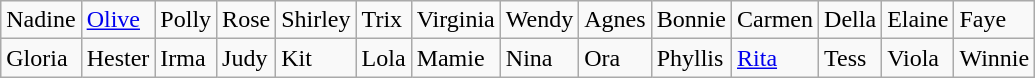<table class="wikitable">
<tr>
<td>Nadine</td>
<td><a href='#'>Olive</a></td>
<td>Polly</td>
<td>Rose</td>
<td>Shirley</td>
<td>Trix</td>
<td>Virginia</td>
<td>Wendy</td>
<td>Agnes</td>
<td>Bonnie</td>
<td>Carmen</td>
<td>Della</td>
<td>Elaine</td>
<td>Faye</td>
</tr>
<tr>
<td>Gloria</td>
<td>Hester</td>
<td>Irma</td>
<td>Judy</td>
<td>Kit</td>
<td>Lola</td>
<td>Mamie</td>
<td>Nina</td>
<td>Ora</td>
<td>Phyllis</td>
<td><a href='#'>Rita</a></td>
<td>Tess</td>
<td>Viola</td>
<td>Winnie</td>
</tr>
</table>
